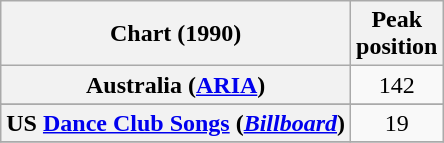<table class="wikitable sortable plainrowheaders" style="text-align:center">
<tr>
<th scope="col">Chart (1990)</th>
<th scope="col">Peak<br>position</th>
</tr>
<tr>
<th scope="row">Australia (<a href='#'>ARIA</a>)</th>
<td>142</td>
</tr>
<tr>
</tr>
<tr>
<th scope="row">US <a href='#'>Dance Club Songs</a> (<em><a href='#'>Billboard</a></em>)</th>
<td>19</td>
</tr>
<tr>
</tr>
</table>
